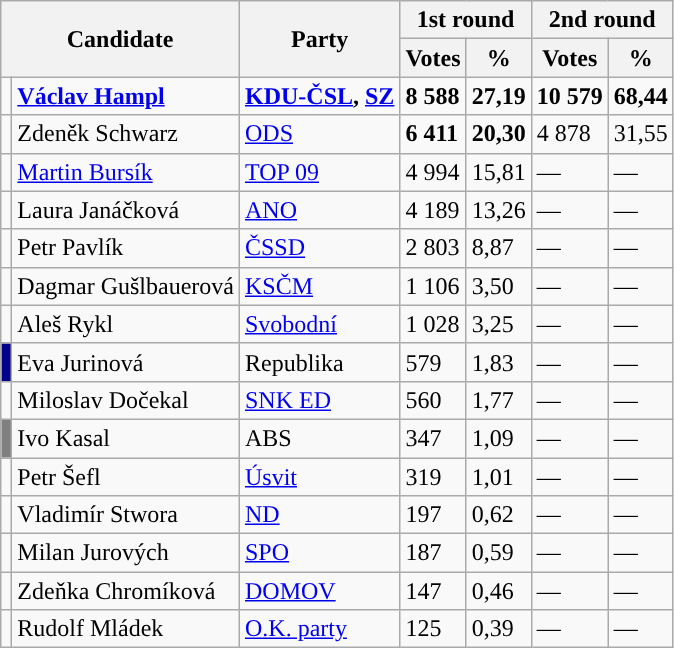<table class="wikitable sortable">
<tr>
<th colspan="2" rowspan="2">Candidate</th>
<th rowspan="2">Party</th>
<th colspan="2">1st round</th>
<th colspan="2">2nd round</th>
</tr>
<tr>
<th>Votes</th>
<th>%</th>
<th>Votes</th>
<th>%</th>
</tr>
<tr>
<td style="background-color:"></td>
<td><strong><a href='#'>Václav Hampl</a></strong></td>
<td><strong><a href='#'>KDU-ČSL</a>, <a href='#'>SZ</a></strong></td>
<td><strong>8 588</strong></td>
<td><strong>27,19</strong></td>
<td><strong>10 579</strong></td>
<td><strong>68,44</strong></td>
</tr>
<tr>
<td style="background-color:"></td>
<td>Zdeněk Schwarz</td>
<td><a href='#'>ODS</a></td>
<td><strong>6 411</strong></td>
<td><strong>20,30</strong></td>
<td>4 878</td>
<td>31,55</td>
</tr>
<tr>
<td style="background-color:"></td>
<td><a href='#'>Martin Bursík</a></td>
<td><a href='#'>TOP 09</a></td>
<td>4 994</td>
<td>15,81</td>
<td>—</td>
<td>—</td>
</tr>
<tr>
<td style="background-color:"></td>
<td>Laura Janáčková</td>
<td><a href='#'>ANO</a></td>
<td>4 189</td>
<td>13,26</td>
<td>—</td>
<td>—</td>
</tr>
<tr>
<td style="background-color:"></td>
<td>Petr Pavlík</td>
<td><a href='#'>ČSSD</a></td>
<td>2 803</td>
<td>8,87</td>
<td>—</td>
<td>—</td>
</tr>
<tr>
<td style="background-color:"></td>
<td>Dagmar Gušlbauerová</td>
<td><a href='#'>KSČM</a></td>
<td>1 106</td>
<td>3,50</td>
<td>—</td>
<td>—</td>
</tr>
<tr>
<td style="background-color:"></td>
<td>Aleš Rykl</td>
<td><a href='#'>Svobodní</a></td>
<td>1 028</td>
<td>3,25</td>
<td>—</td>
<td>—</td>
</tr>
<tr>
<td style="background-color:darkblue"></td>
<td>Eva Jurinová</td>
<td>Republika</td>
<td>579</td>
<td>1,83</td>
<td>—</td>
<td>—</td>
</tr>
<tr>
<td style="background-color:"></td>
<td>Miloslav Dočekal</td>
<td><a href='#'>SNK ED</a></td>
<td>560</td>
<td>1,77</td>
<td>—</td>
<td>—</td>
</tr>
<tr>
<td style="background-color:grey"></td>
<td>Ivo Kasal</td>
<td>ABS</td>
<td>347</td>
<td>1,09</td>
<td>—</td>
<td>—</td>
</tr>
<tr>
<td style="background-color:"></td>
<td>Petr Šefl</td>
<td><a href='#'>Úsvit</a></td>
<td>319</td>
<td>1,01</td>
<td>—</td>
<td>—</td>
</tr>
<tr>
<td style="background-color:"></td>
<td>Vladimír Stwora</td>
<td><a href='#'>ND</a></td>
<td>197</td>
<td>0,62</td>
<td>—</td>
<td>—</td>
</tr>
<tr>
<td style="background-color:"></td>
<td>Milan Jurových</td>
<td><a href='#'>SPO</a></td>
<td>187</td>
<td>0,59</td>
<td>—</td>
<td>—</td>
</tr>
<tr>
<td style="background-color:"></td>
<td>Zdeňka Chromíková</td>
<td><a href='#'> DOMOV</a></td>
<td>147</td>
<td>0,46</td>
<td>—</td>
<td>—</td>
</tr>
<tr>
<td style="background-color:"></td>
<td>Rudolf Mládek</td>
<td><a href='#'>O.K. party</a></td>
<td>125</td>
<td>0,39</td>
<td>—</td>
<td>—</td>
</tr>
</table>
